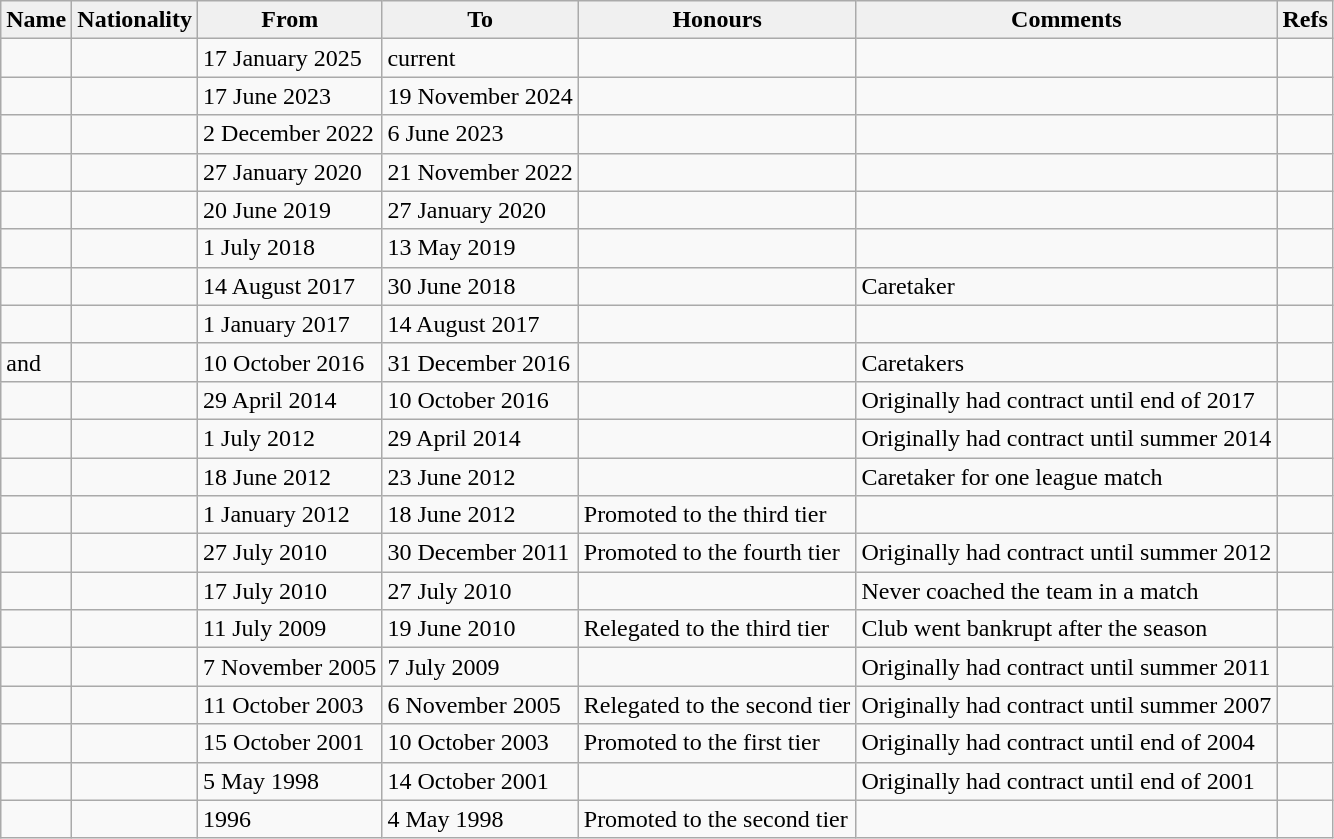<table class="wikitable sortable">
<tr style="text-align:center; background:#f0f0f0;">
<td><strong>Name</strong></td>
<td><strong>Nationality</strong></td>
<td><strong>From</strong></td>
<td><strong>To</strong></td>
<td><strong>Honours</strong></td>
<td><strong>Comments</strong></td>
<td><strong>Refs</strong></td>
</tr>
<tr>
<td></td>
<td></td>
<td>17 January 2025</td>
<td>current</td>
<td></td>
<td></td>
<td></td>
</tr>
<tr>
<td></td>
<td></td>
<td>17 June 2023</td>
<td>19 November 2024</td>
<td></td>
<td></td>
<td></td>
</tr>
<tr>
<td></td>
<td></td>
<td>2 December 2022</td>
<td>6 June 2023</td>
<td></td>
<td></td>
<td></td>
</tr>
<tr>
<td></td>
<td></td>
<td>27 January 2020</td>
<td>21 November 2022</td>
<td></td>
<td></td>
<td></td>
</tr>
<tr>
<td></td>
<td></td>
<td>20 June 2019</td>
<td>27 January 2020</td>
<td></td>
<td></td>
<td></td>
</tr>
<tr>
<td></td>
<td></td>
<td>1 July 2018</td>
<td>13 May 2019</td>
<td></td>
<td></td>
<td></td>
</tr>
<tr>
<td></td>
<td></td>
<td>14 August 2017</td>
<td>30 June 2018</td>
<td></td>
<td>Caretaker</td>
<td></td>
</tr>
<tr>
<td></td>
<td></td>
<td>1 January 2017</td>
<td>14 August 2017</td>
<td></td>
<td></td>
<td></td>
</tr>
<tr>
<td> and </td>
<td></td>
<td>10 October 2016</td>
<td>31 December 2016</td>
<td></td>
<td>Caretakers</td>
<td></td>
</tr>
<tr>
<td></td>
<td></td>
<td>29 April 2014</td>
<td>10 October 2016</td>
<td></td>
<td>Originally had contract until end of 2017</td>
<td></td>
</tr>
<tr>
<td></td>
<td></td>
<td>1 July 2012</td>
<td>29 April 2014</td>
<td></td>
<td>Originally had contract until summer 2014</td>
<td></td>
</tr>
<tr>
<td></td>
<td></td>
<td>18 June 2012</td>
<td>23 June 2012</td>
<td></td>
<td>Caretaker for one league match</td>
<td></td>
</tr>
<tr>
<td></td>
<td></td>
<td>1 January 2012</td>
<td>18 June 2012</td>
<td>Promoted to the third tier</td>
<td></td>
<td></td>
</tr>
<tr>
<td></td>
<td></td>
<td>27 July 2010</td>
<td>30 December 2011</td>
<td>Promoted to the fourth tier</td>
<td>Originally had contract until summer 2012</td>
<td></td>
</tr>
<tr>
<td></td>
<td></td>
<td>17 July 2010</td>
<td>27 July 2010</td>
<td></td>
<td>Never coached the team in a match</td>
<td></td>
</tr>
<tr>
<td></td>
<td></td>
<td>11 July 2009</td>
<td>19 June 2010</td>
<td>Relegated to the third tier</td>
<td>Club went bankrupt after the season</td>
<td></td>
</tr>
<tr>
<td></td>
<td></td>
<td>7 November 2005</td>
<td>7 July 2009</td>
<td></td>
<td>Originally had contract until summer 2011</td>
<td></td>
</tr>
<tr>
<td></td>
<td></td>
<td>11 October 2003</td>
<td>6 November 2005</td>
<td>Relegated to the second tier</td>
<td>Originally had contract until summer 2007</td>
<td></td>
</tr>
<tr>
<td></td>
<td></td>
<td>15 October 2001</td>
<td>10 October 2003</td>
<td>Promoted to the first tier</td>
<td>Originally had contract until end of 2004</td>
<td></td>
</tr>
<tr>
<td></td>
<td></td>
<td>5 May 1998</td>
<td>14 October 2001</td>
<td></td>
<td>Originally had contract until end of 2001</td>
<td></td>
</tr>
<tr>
<td></td>
<td></td>
<td>1996</td>
<td>4 May 1998</td>
<td>Promoted to the second tier</td>
<td></td>
<td></td>
</tr>
</table>
